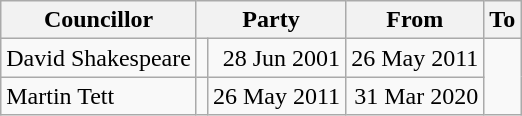<table class=wikitable>
<tr>
<th>Councillor</th>
<th colspan=2>Party</th>
<th>From</th>
<th>To</th>
</tr>
<tr>
<td>David Shakespeare</td>
<td></td>
<td align=right>28 Jun 2001</td>
<td align=right>26 May 2011</td>
</tr>
<tr>
<td>Martin Tett</td>
<td></td>
<td align=right>26 May 2011</td>
<td align=right>31 Mar 2020</td>
</tr>
</table>
